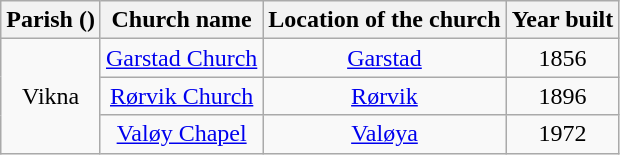<table class="wikitable" style="text-align:center">
<tr>
<th>Parish ()</th>
<th>Church name</th>
<th>Location of the church</th>
<th>Year built</th>
</tr>
<tr>
<td rowspan="3">Vikna</td>
<td><a href='#'>Garstad Church</a></td>
<td><a href='#'>Garstad</a></td>
<td>1856</td>
</tr>
<tr>
<td><a href='#'>Rørvik Church</a></td>
<td><a href='#'>Rørvik</a></td>
<td>1896</td>
</tr>
<tr>
<td><a href='#'>Valøy Chapel</a></td>
<td><a href='#'>Valøya</a></td>
<td>1972</td>
</tr>
</table>
